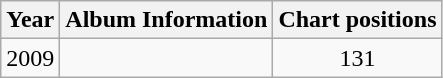<table class="wikitable">
<tr>
<th rowspan="1">Year</th>
<th rowspan="1">Album Information</th>
<th colspan="1">Chart positions</th>
</tr>
<tr>
<td align="center">2009</td>
<td><br></td>
<td align="center">131</td>
</tr>
</table>
